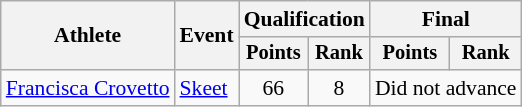<table class="wikitable" style="font-size:90%">
<tr>
<th rowspan="2">Athlete</th>
<th rowspan="2">Event</th>
<th colspan=2>Qualification</th>
<th colspan=2>Final</th>
</tr>
<tr style="font-size:95%">
<th>Points</th>
<th>Rank</th>
<th>Points</th>
<th>Rank</th>
</tr>
<tr align=center>
<td align=left><a href='#'>Francisca Crovetto</a></td>
<td align=left><a href='#'>Skeet</a></td>
<td>66</td>
<td>8</td>
<td colspan=2>Did not advance</td>
</tr>
</table>
